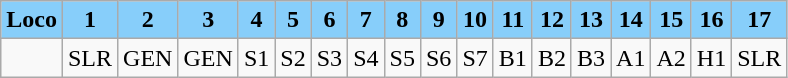<table class="wikitable plainrowheaders unsortable" style="text-align:center">
<tr>
<th scope="col" rowspan="1" style="background:lightskyblue;">Loco</th>
<th scope="col" rowspan="1" style="background:lightskyblue;">1</th>
<th scope="col" rowspan="1" style="background:lightskyblue;">2</th>
<th scope="col" rowspan="1" style="background:lightskyblue;">3</th>
<th scope="col" rowspan="1" style="background:lightskyblue;">4</th>
<th scope="col" rowspan="1" style="background:lightskyblue;">5</th>
<th scope="col" rowspan="1" style="background:lightskyblue;">6</th>
<th scope="col" rowspan="1" style="background:lightskyblue;">7</th>
<th scope="col" rowspan="1" style="background:lightskyblue;">8</th>
<th scope="col" rowspan="1" style="background:lightskyblue;">9</th>
<th scope="col" rowspan="1" style="background:lightskyblue;">10</th>
<th scope="col" rowspan="1" style="background:lightskyblue;">11</th>
<th scope="col" rowspan="1" style="background:lightskyblue;">12</th>
<th scope="col" rowspan="1" style="background:lightskyblue;">13</th>
<th scope="col" rowspan="1" style="background:lightskyblue;">14</th>
<th scope="col" rowspan="1" style="background:lightskyblue;">15</th>
<th scope="col" rowspan="1" style="background:lightskyblue;">16</th>
<th rowspan="1" scope="col" style="background:lightskyblue;">17</th>
</tr>
<tr>
<td></td>
<td>SLR</td>
<td>GEN</td>
<td>GEN</td>
<td>S1</td>
<td>S2</td>
<td>S3</td>
<td>S4</td>
<td>S5</td>
<td>S6</td>
<td>S7</td>
<td>B1</td>
<td>B2</td>
<td>B3</td>
<td>A1</td>
<td>A2</td>
<td>H1</td>
<td>SLR</td>
</tr>
</table>
